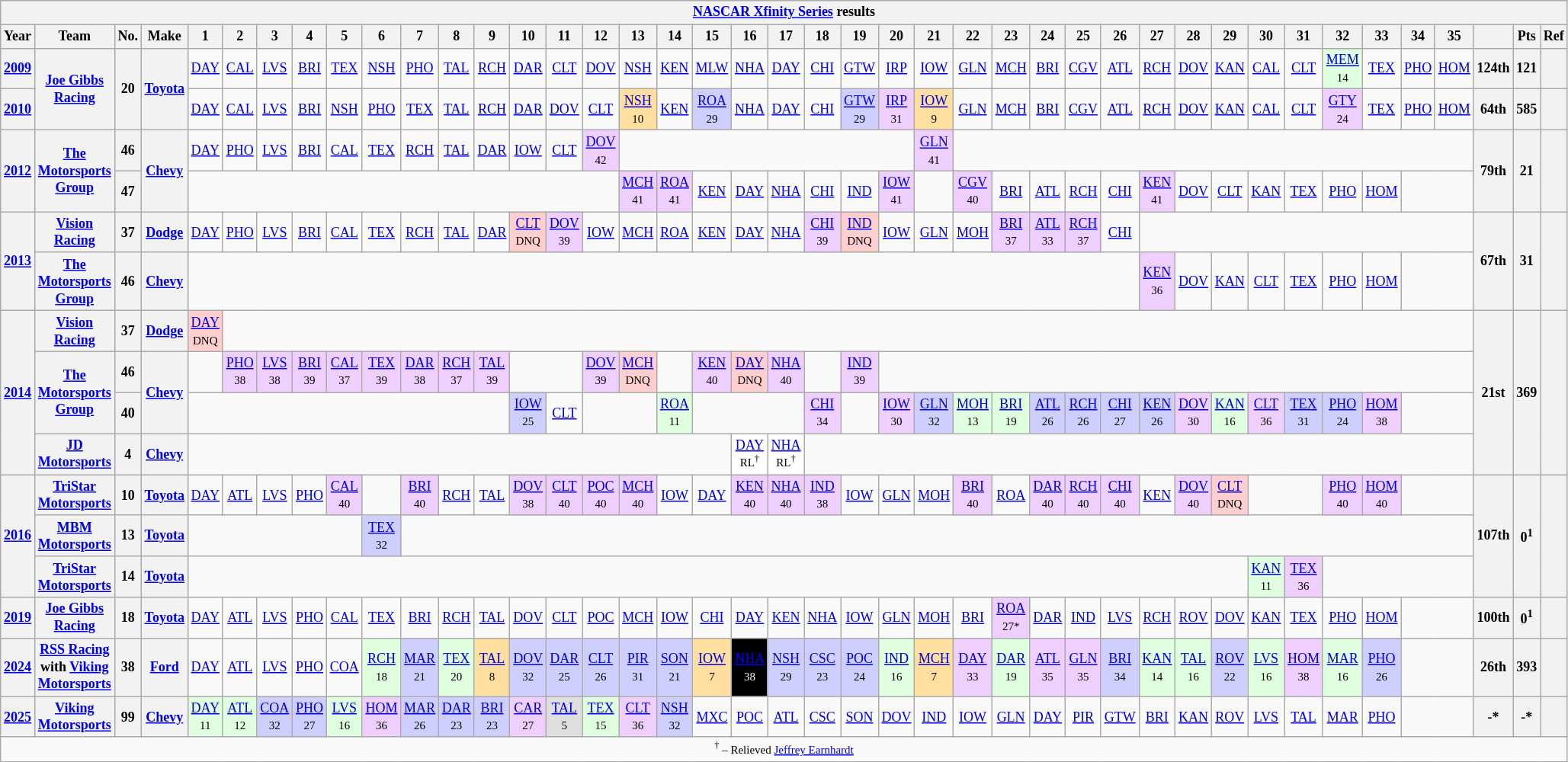<table class="wikitable" style="text-align:center; font-size:75%">
<tr>
<th colspan=42><a href='#'>NASCAR Xfinity Series</a> results</th>
</tr>
<tr>
<th>Year</th>
<th>Team</th>
<th>No.</th>
<th>Make</th>
<th>1</th>
<th>2</th>
<th>3</th>
<th>4</th>
<th>5</th>
<th>6</th>
<th>7</th>
<th>8</th>
<th>9</th>
<th>10</th>
<th>11</th>
<th>12</th>
<th>13</th>
<th>14</th>
<th>15</th>
<th>16</th>
<th>17</th>
<th>18</th>
<th>19</th>
<th>20</th>
<th>21</th>
<th>22</th>
<th>23</th>
<th>24</th>
<th>25</th>
<th>26</th>
<th>27</th>
<th>28</th>
<th>29</th>
<th>30</th>
<th>31</th>
<th>32</th>
<th>33</th>
<th>34</th>
<th>35</th>
<th></th>
<th>Pts</th>
<th>Ref</th>
</tr>
<tr>
<th><a href='#'>2009</a></th>
<th rowspan=2><a href='#'>Joe Gibbs Racing</a></th>
<th rowspan=2>20</th>
<th rowspan=2><a href='#'>Toyota</a></th>
<td><a href='#'>DAY</a></td>
<td><a href='#'>CAL</a></td>
<td><a href='#'>LVS</a></td>
<td><a href='#'>BRI</a></td>
<td><a href='#'>TEX</a></td>
<td><a href='#'>NSH</a></td>
<td><a href='#'>PHO</a></td>
<td><a href='#'>TAL</a></td>
<td><a href='#'>RCH</a></td>
<td><a href='#'>DAR</a></td>
<td><a href='#'>CLT</a></td>
<td><a href='#'>DOV</a></td>
<td><a href='#'>NSH</a></td>
<td><a href='#'>KEN</a></td>
<td><a href='#'>MLW</a></td>
<td><a href='#'>NHA</a></td>
<td><a href='#'>DAY</a></td>
<td><a href='#'>CHI</a></td>
<td><a href='#'>GTW</a></td>
<td><a href='#'>IRP</a></td>
<td><a href='#'>IOW</a></td>
<td><a href='#'>GLN</a></td>
<td><a href='#'>MCH</a></td>
<td><a href='#'>BRI</a></td>
<td><a href='#'>CGV</a></td>
<td><a href='#'>ATL</a></td>
<td><a href='#'>RCH</a></td>
<td><a href='#'>DOV</a></td>
<td><a href='#'>KAN</a></td>
<td><a href='#'>CAL</a></td>
<td><a href='#'>CLT</a></td>
<td style="background:#DFFFDF;"><a href='#'>MEM</a><br><small>14</small></td>
<td><a href='#'>TEX</a></td>
<td><a href='#'>PHO</a></td>
<td><a href='#'>HOM</a></td>
<th>124th</th>
<th>121</th>
<th></th>
</tr>
<tr>
<th><a href='#'>2010</a></th>
<td><a href='#'>DAY</a></td>
<td><a href='#'>CAL</a></td>
<td><a href='#'>LVS</a></td>
<td><a href='#'>BRI</a></td>
<td><a href='#'>NSH</a></td>
<td><a href='#'>PHO</a></td>
<td><a href='#'>TEX</a></td>
<td><a href='#'>TAL</a></td>
<td><a href='#'>RCH</a></td>
<td><a href='#'>DAR</a></td>
<td><a href='#'>DOV</a></td>
<td><a href='#'>CLT</a></td>
<td style="background:#FFDF9F;"><a href='#'>NSH</a><br><small>10</small></td>
<td><a href='#'>KEN</a></td>
<td style="background:#CFCFFF;"><a href='#'>ROA</a><br><small>29</small></td>
<td><a href='#'>NHA</a></td>
<td><a href='#'>DAY</a></td>
<td><a href='#'>CHI</a></td>
<td style="background:#CFCFFF;"><a href='#'>GTW</a><br><small>29</small></td>
<td style="background:#EFCFFF;"><a href='#'>IRP</a><br><small>31</small></td>
<td style="background:#FFDF9F;"><a href='#'>IOW</a><br><small>9</small></td>
<td><a href='#'>GLN</a></td>
<td><a href='#'>MCH</a></td>
<td><a href='#'>BRI</a></td>
<td><a href='#'>CGV</a></td>
<td><a href='#'>ATL</a></td>
<td><a href='#'>RCH</a></td>
<td><a href='#'>DOV</a></td>
<td><a href='#'>KAN</a></td>
<td><a href='#'>CAL</a></td>
<td><a href='#'>CLT</a></td>
<td style="background:#EFCFFF;"><a href='#'>GTY</a><br><small>24</small></td>
<td><a href='#'>TEX</a></td>
<td><a href='#'>PHO</a></td>
<td><a href='#'>HOM</a></td>
<th>64th</th>
<th>585</th>
<th></th>
</tr>
<tr>
<th rowspan=2><a href='#'>2012</a></th>
<th rowspan=2><a href='#'>The Motorsports Group</a></th>
<th>46</th>
<th rowspan=2><a href='#'>Chevy</a></th>
<td><a href='#'>DAY</a></td>
<td><a href='#'>PHO</a></td>
<td><a href='#'>LVS</a></td>
<td><a href='#'>BRI</a></td>
<td><a href='#'>CAL</a></td>
<td><a href='#'>TEX</a></td>
<td><a href='#'>RCH</a></td>
<td><a href='#'>TAL</a></td>
<td><a href='#'>DAR</a></td>
<td><a href='#'>IOW</a></td>
<td><a href='#'>CLT</a></td>
<td style="background:#EFCFFF;"><a href='#'>DOV</a><br><small>42</small></td>
<td colspan=8></td>
<td style="background:#EFCFFF;"><a href='#'>GLN</a><br><small>41</small></td>
<td colspan=14></td>
<th rowspan=2>79th</th>
<th rowspan=2>21</th>
<th rowspan=2></th>
</tr>
<tr>
<th>47</th>
<td colspan=12></td>
<td style="background:#EFCFFF;"><a href='#'>MCH</a><br><small>41</small></td>
<td style="background:#EFCFFF;"><a href='#'>ROA</a><br><small>41</small></td>
<td><a href='#'>KEN</a></td>
<td><a href='#'>DAY</a></td>
<td><a href='#'>NHA</a></td>
<td><a href='#'>CHI</a></td>
<td><a href='#'>IND</a></td>
<td style="background:#EFCFFF;"><a href='#'>IOW</a><br><small>41</small></td>
<td></td>
<td style="background:#EFCFFF;"><a href='#'>CGV</a><br><small>40</small></td>
<td><a href='#'>BRI</a></td>
<td><a href='#'>ATL</a></td>
<td><a href='#'>RCH</a></td>
<td><a href='#'>CHI</a></td>
<td style="background:#EFCFFF;"><a href='#'>KEN</a><br><small>41</small></td>
<td><a href='#'>DOV</a></td>
<td><a href='#'>CLT</a></td>
<td><a href='#'>KAN</a></td>
<td><a href='#'>TEX</a></td>
<td><a href='#'>PHO</a></td>
<td><a href='#'>HOM</a></td>
<td colspan=2></td>
</tr>
<tr>
<th rowspan=2><a href='#'>2013</a></th>
<th><a href='#'>Vision Racing</a></th>
<th>37</th>
<th><a href='#'>Dodge</a></th>
<td><a href='#'>DAY</a></td>
<td><a href='#'>PHO</a></td>
<td><a href='#'>LVS</a></td>
<td><a href='#'>BRI</a></td>
<td><a href='#'>CAL</a></td>
<td><a href='#'>TEX</a></td>
<td><a href='#'>RCH</a></td>
<td><a href='#'>TAL</a></td>
<td><a href='#'>DAR</a></td>
<td style="background:#FFCFCF;"><a href='#'>CLT</a><br><small>DNQ</small></td>
<td style="background:#EFCFFF;"><a href='#'>DOV</a><br><small>39</small></td>
<td><a href='#'>IOW</a></td>
<td><a href='#'>MCH</a></td>
<td><a href='#'>ROA</a></td>
<td><a href='#'>KEN</a></td>
<td><a href='#'>DAY</a></td>
<td><a href='#'>NHA</a></td>
<td style="background:#EFCFFF;"><a href='#'>CHI</a><br><small>39</small></td>
<td style="background:#FFCFCF;"><a href='#'>IND</a><br><small>DNQ</small></td>
<td><a href='#'>IOW</a></td>
<td><a href='#'>GLN</a></td>
<td><a href='#'>MOH</a></td>
<td style="background:#EFCFFF;"><a href='#'>BRI</a><br><small>37</small></td>
<td style="background:#EFCFFF;"><a href='#'>ATL</a><br><small>33</small></td>
<td style="background:#EFCFFF;"><a href='#'>RCH</a><br><small>37</small></td>
<td><a href='#'>CHI</a></td>
<td colspan=9></td>
<th rowspan=2>67th</th>
<th rowspan=2>31</th>
<th rowspan=2></th>
</tr>
<tr>
<th><a href='#'>The Motorsports Group</a></th>
<th>46</th>
<th><a href='#'>Chevy</a></th>
<td colspan=26></td>
<td style="background:#EFCFFF;"><a href='#'>KEN</a><br><small>36</small></td>
<td><a href='#'>DOV</a></td>
<td><a href='#'>KAN</a></td>
<td><a href='#'>CLT</a></td>
<td><a href='#'>TEX</a></td>
<td><a href='#'>PHO</a></td>
<td><a href='#'>HOM</a></td>
<td colspan=2></td>
</tr>
<tr>
<th rowspan=4><a href='#'>2014</a></th>
<th><a href='#'>Vision Racing</a></th>
<th>37</th>
<th><a href='#'>Dodge</a></th>
<td style="background:#FFCFCF;"><a href='#'>DAY</a><br><small>DNQ</small></td>
<td colspan=34></td>
<th rowspan=4>21st</th>
<th rowspan=4>369</th>
<th rowspan=4></th>
</tr>
<tr>
<th rowspan=2><a href='#'>The Motorsports Group</a></th>
<th>46</th>
<th rowspan=2><a href='#'>Chevy</a></th>
<td></td>
<td style="background:#EFCFFF;"><a href='#'>PHO</a><br><small>38</small></td>
<td style="background:#EFCFFF;"><a href='#'>LVS</a><br><small>38</small></td>
<td style="background:#EFCFFF;"><a href='#'>BRI</a><br><small>39</small></td>
<td style="background:#EFCFFF;"><a href='#'>CAL</a><br><small>37</small></td>
<td style="background:#EFCFFF;"><a href='#'>TEX</a><br><small>39</small></td>
<td style="background:#EFCFFF;"><a href='#'>DAR</a><br><small>38</small></td>
<td style="background:#EFCFFF;"><a href='#'>RCH</a><br><small>37</small></td>
<td style="background:#EFCFFF;"><a href='#'>TAL</a><br><small>39</small></td>
<td colspan=2></td>
<td style="background:#EFCFFF;"><a href='#'>DOV</a><br><small>39</small></td>
<td style="background:#FFCFCF;"><a href='#'>MCH</a><br><small>DNQ</small></td>
<td colspan=1></td>
<td style="background:#EFCFFF;"><a href='#'>KEN</a><br><small>40</small></td>
<td style="background:#FFCFCF;"><a href='#'>DAY</a><br><small>DNQ</small></td>
<td style="background:#EFCFFF;"><a href='#'>NHA</a><br><small>40</small></td>
<td></td>
<td style="background:#EFCFFF;"><a href='#'>IND</a><br><small>39</small></td>
<td colspan=16></td>
</tr>
<tr>
<th>40</th>
<td colspan=9></td>
<td style="background:#CFCFFF;"><a href='#'>IOW</a><br><small>25</small></td>
<td><a href='#'>CLT</a></td>
<td colspan=2></td>
<td style="background:#DFFFDF;"><a href='#'>ROA</a><br><small>11</small></td>
<td colspan=3></td>
<td style="background:#EFCFFF;"><a href='#'>CHI</a><br><small>34</small></td>
<td colspan=1></td>
<td style="background:#EFCFFF;"><a href='#'>IOW</a><br><small>30</small></td>
<td style="background:#CFCFFF;"><a href='#'>GLN</a><br><small>32</small></td>
<td style="background:#DFFFDF;"><a href='#'>MOH</a><br><small>13</small></td>
<td style="background:#DFFFDF;"><a href='#'>BRI</a><br><small>19</small></td>
<td style="background:#CFCFFF;"><a href='#'>ATL</a><br><small>26</small></td>
<td style="background:#CFCFFF;"><a href='#'>RCH</a><br><small>26</small></td>
<td style="background:#CFCFFF;"><a href='#'>CHI</a><br><small>27</small></td>
<td style="background:#CFCFFF;"><a href='#'>KEN</a><br><small>26</small></td>
<td style="background:#EFCFFF;"><a href='#'>DOV</a><br><small>30</small></td>
<td style="background:#DFFFDF;"><a href='#'>KAN</a><br><small>16</small></td>
<td style="background:#EFCFFF;"><a href='#'>CLT</a><br><small>36</small></td>
<td style="background:#CFCFFF;"><a href='#'>TEX</a><br><small>31</small></td>
<td style="background:#CFCFFF;"><a href='#'>PHO</a><br><small>24</small></td>
<td style="background:#EFCFFF;"><a href='#'>HOM</a><br><small>38</small></td>
<td colspan=2></td>
</tr>
<tr>
<th><a href='#'>JD Motorsports</a></th>
<th>4</th>
<th><a href='#'>Chevy</a></th>
<td colspan=15></td>
<td style="background:#FFFFFF;"><a href='#'>DAY</a><br><small>RL<sup>†</sup></small></td>
<td style="background:#FFFFFF;"><a href='#'>NHA</a><br><small>RL<sup>†</sup></small></td>
<td colspan=18></td>
</tr>
<tr>
<th rowspan=3><a href='#'>2016</a></th>
<th><a href='#'>TriStar Motorsports</a></th>
<th>10</th>
<th><a href='#'>Toyota</a></th>
<td><a href='#'>DAY</a></td>
<td><a href='#'>ATL</a></td>
<td><a href='#'>LVS</a></td>
<td><a href='#'>PHO</a></td>
<td style="background:#EFCFFF;"><a href='#'>CAL</a><br><small>40</small></td>
<td></td>
<td style="background:#EFCFFF;"><a href='#'>BRI</a><br><small>40</small></td>
<td><a href='#'>RCH</a></td>
<td><a href='#'>TAL</a></td>
<td style="background:#EFCFFF;"><a href='#'>DOV</a><br><small>38</small></td>
<td style="background:#EFCFFF;"><a href='#'>CLT</a><br><small>40</small></td>
<td style="background:#EFCFFF;"><a href='#'>POC</a><br><small>40</small></td>
<td style="background:#EFCFFF;"><a href='#'>MCH</a><br><small>40</small></td>
<td><a href='#'>IOW</a></td>
<td><a href='#'>DAY</a></td>
<td style="background:#EFCFFF;"><a href='#'>KEN</a><br><small>40</small></td>
<td style="background:#EFCFFF;"><a href='#'>NHA</a><br><small>40</small></td>
<td style="background:#EFCFFF;"><a href='#'>IND</a><br><small>38</small></td>
<td><a href='#'>IOW</a></td>
<td><a href='#'>GLN</a></td>
<td><a href='#'>MOH</a></td>
<td style="background:#EFCFFF;"><a href='#'>BRI</a><br><small>40</small></td>
<td><a href='#'>ROA</a></td>
<td style="background:#EFCFFF;"><a href='#'>DAR</a><br><small>40</small></td>
<td style="background:#EFCFFF;"><a href='#'>RCH</a><br><small>40</small></td>
<td style="background:#EFCFFF;"><a href='#'>CHI</a><br><small>40</small></td>
<td><a href='#'>KEN</a></td>
<td style="background:#EFCFFF;"><a href='#'>DOV</a><br><small>40</small></td>
<td style="background:#FFCFCF;"><a href='#'>CLT</a><br><small>DNQ</small></td>
<td colspan=2></td>
<td style="background:#EFCFFF;"><a href='#'>PHO</a><br><small>40</small></td>
<td style="background:#EFCFFF;"><a href='#'>HOM</a><br><small>40</small></td>
<td colspan=2></td>
<th rowspan=3>107th</th>
<th rowspan=3>0<sup>1</sup></th>
<th rowspan=3></th>
</tr>
<tr>
<th><a href='#'>MBM Motorsports</a></th>
<th>13</th>
<th><a href='#'>Toyota</a></th>
<td colspan=5></td>
<td style="background:#CFCFFF;"><a href='#'>TEX</a><br><small>32</small></td>
<td colspan=29></td>
</tr>
<tr>
<th><a href='#'>TriStar Motorsports</a></th>
<th>14</th>
<th><a href='#'>Toyota</a></th>
<td colspan=29></td>
<td style="background:#DFFFDF;"><a href='#'>KAN</a><br><small>11</small></td>
<td style="background:#EFCFFF;"><a href='#'>TEX</a><br><small>36</small></td>
<td colspan=4></td>
</tr>
<tr>
<th><a href='#'>2019</a></th>
<th><a href='#'>Joe Gibbs Racing</a></th>
<th>18</th>
<th><a href='#'>Toyota</a></th>
<td><a href='#'>DAY</a></td>
<td><a href='#'>ATL</a></td>
<td><a href='#'>LVS</a></td>
<td><a href='#'>PHO</a></td>
<td><a href='#'>CAL</a></td>
<td><a href='#'>TEX</a></td>
<td><a href='#'>BRI</a></td>
<td><a href='#'>RCH</a></td>
<td><a href='#'>TAL</a></td>
<td><a href='#'>DOV</a></td>
<td><a href='#'>CLT</a></td>
<td><a href='#'>POC</a></td>
<td><a href='#'>MCH</a></td>
<td><a href='#'>IOW</a></td>
<td><a href='#'>CHI</a></td>
<td><a href='#'>DAY</a></td>
<td><a href='#'>KEN</a></td>
<td><a href='#'>NHA</a></td>
<td><a href='#'>IOW</a></td>
<td><a href='#'>GLN</a></td>
<td><a href='#'>MOH</a></td>
<td><a href='#'>BRI</a></td>
<td style="background:#EFCFFF;"><a href='#'>ROA</a><br><small>27*</small></td>
<td><a href='#'>DAR</a></td>
<td><a href='#'>IND</a></td>
<td><a href='#'>LVS</a></td>
<td><a href='#'>RCH</a></td>
<td><a href='#'>ROV</a></td>
<td><a href='#'>DOV</a></td>
<td><a href='#'>KAN</a></td>
<td><a href='#'>TEX</a></td>
<td><a href='#'>PHO</a></td>
<td><a href='#'>HOM</a></td>
<td colspan=2></td>
<th>100th</th>
<th>0<sup>1</sup></th>
<th></th>
</tr>
<tr>
<th><a href='#'>2024</a></th>
<th><a href='#'>RSS Racing</a> with <a href='#'>Viking Motorsports</a></th>
<th>38</th>
<th><a href='#'>Ford</a></th>
<td><a href='#'>DAY</a></td>
<td><a href='#'>ATL</a></td>
<td><a href='#'>LVS</a></td>
<td><a href='#'>PHO</a></td>
<td><a href='#'>COA</a></td>
<td style="background:#DFFFDF;"><a href='#'>RCH</a><br><small>18</small></td>
<td style="background:#CFCFFF;"><a href='#'>MAR</a><br><small>21</small></td>
<td style="background:#DFFFDF;"><a href='#'>TEX</a><br><small>20</small></td>
<td style="background:#FFDF9F;"><a href='#'>TAL</a><br><small>8</small></td>
<td style="background:#CFCFFF;"><a href='#'>DOV</a><br><small>32</small></td>
<td style="background:#CFCFFF;"><a href='#'>DAR</a><br><small>25</small></td>
<td style="background:#CFCFFF;"><a href='#'>CLT</a><br><small>26</small></td>
<td style="background:#CFCFFF;"><a href='#'>PIR</a><br><small>31</small></td>
<td style="background:#CFCFFF;"><a href='#'>SON</a><br><small>21</small></td>
<td style="background:#FFDF9F;"><a href='#'>IOW</a><br><small>7</small></td>
<td style="background-color:#000000;color:white"><a href='#'><span>NHA</span></a><br><small>38</small></td>
<td style="background:#CFCFFF;"><a href='#'>NSH</a><br><small>29</small></td>
<td style="background:#CFCFFF;"><a href='#'>CSC</a><br><small>23</small></td>
<td style="background:#CFCFFF;"><a href='#'>POC</a><br><small>24</small></td>
<td style="background:#DFFFDF;"><a href='#'>IND</a><br><small>16</small></td>
<td style="background:#FFDF9F;"><a href='#'>MCH</a><br><small>7</small></td>
<td style="background:#EFCFFF;"><a href='#'>DAY</a><br><small>33</small></td>
<td style="background:#DFFFDF;"><a href='#'>DAR</a><br><small>19</small></td>
<td style="background:#EFCFFF;"><a href='#'>ATL</a><br><small>35</small></td>
<td style="background:#EFCFFF;"><a href='#'>GLN</a><br><small>35</small></td>
<td style="background:#CFCFFF;"><a href='#'>BRI</a><br><small>34</small></td>
<td style="background:#DFFFDF;"><a href='#'>KAN</a><br><small>14</small></td>
<td style="background:#DFFFDF;"><a href='#'>TAL</a><br><small>16</small></td>
<td style="background:#CFCFFF;"><a href='#'>ROV</a><br><small>22</small></td>
<td style="background:#DFFFDF;"><a href='#'>LVS</a><br><small>16</small></td>
<td style="background:#EFCFFF;"><a href='#'>HOM</a><br><small>38</small></td>
<td style="background:#DFFFDF;"><a href='#'>MAR</a><br><small>16</small></td>
<td style="background:#CFCFFF;"><a href='#'>PHO</a><br><small>26</small></td>
<td colspan=2></td>
<th>26th</th>
<th>393</th>
<th></th>
</tr>
<tr>
<th><a href='#'>2025</a></th>
<th><a href='#'>Viking Motorsports</a></th>
<th>99</th>
<th><a href='#'>Chevy</a></th>
<td style="background:#DFFFDF;"><a href='#'>DAY</a><br><small>11</small></td>
<td style="background:#DFFFDF;"><a href='#'>ATL</a><br><small>12</small></td>
<td style="background:#CFCFFF;"><a href='#'>COA</a><br><small>32</small></td>
<td style="background:#CFCFFF;"><a href='#'>PHO</a><br><small>27</small></td>
<td style="background:#DFFFDF;"><a href='#'>LVS</a><br><small>16</small></td>
<td style="background:#EFCFFF;"><a href='#'>HOM</a><br><small>36</small></td>
<td style="background:#CFCFFF;"><a href='#'>MAR</a><br><small>26</small></td>
<td style="background:#CFCFFF;"><a href='#'>DAR</a><br><small>23</small></td>
<td style="background:#CFCFFF;"><a href='#'>BRI</a><br><small>23</small></td>
<td style="background:#EFCFFF;"><a href='#'>CAR</a><br><small>27</small></td>
<td style="background:#DFDFDF;"><a href='#'>TAL</a><br><small>5</small></td>
<td style="background:#DFFFDF;"><a href='#'>TEX</a><br><small>15</small></td>
<td style="background:#EFCFFF;"><a href='#'>CLT</a><br><small>36</small></td>
<td style="background:#CFCFFF;"><a href='#'>NSH</a><br><small>32</small></td>
<td><a href='#'>MXC</a></td>
<td><a href='#'>POC</a></td>
<td><a href='#'>ATL</a></td>
<td><a href='#'>CSC</a></td>
<td><a href='#'>SON</a></td>
<td><a href='#'>DOV</a></td>
<td><a href='#'>IND</a></td>
<td><a href='#'>IOW</a></td>
<td><a href='#'>GLN</a></td>
<td><a href='#'>DAY</a></td>
<td><a href='#'>PIR</a></td>
<td><a href='#'>GTW</a></td>
<td><a href='#'>BRI</a></td>
<td><a href='#'>KAN</a></td>
<td><a href='#'>ROV</a></td>
<td><a href='#'>LVS</a></td>
<td><a href='#'>TAL</a></td>
<td><a href='#'>MAR</a></td>
<td><a href='#'>PHO</a></td>
<td colspan=2></td>
<th>-*</th>
<th>-*</th>
<th></th>
</tr>
<tr>
<td colspan=42><small><sup>†</sup> – Relieved <a href='#'>Jeffrey Earnhardt</a></small></td>
</tr>
</table>
